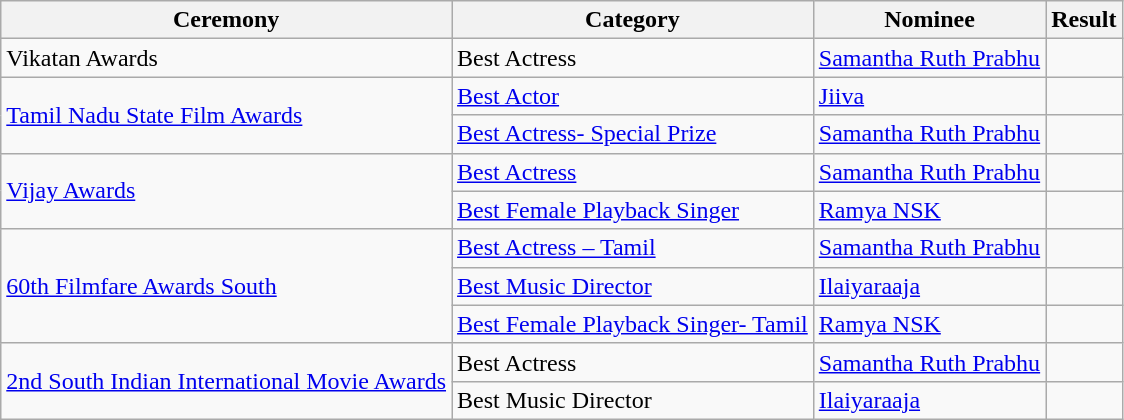<table class="wikitable">
<tr>
<th>Ceremony</th>
<th>Category</th>
<th>Nominee</th>
<th>Result</th>
</tr>
<tr>
<td>Vikatan Awards</td>
<td>Best Actress</td>
<td><a href='#'>Samantha Ruth Prabhu</a></td>
<td></td>
</tr>
<tr>
<td rowspan="2"><a href='#'>Tamil Nadu State Film Awards</a></td>
<td><a href='#'>Best Actor</a></td>
<td><a href='#'>Jiiva</a></td>
<td></td>
</tr>
<tr>
<td><a href='#'>Best Actress- Special Prize</a></td>
<td><a href='#'>Samantha Ruth Prabhu</a></td>
<td></td>
</tr>
<tr>
<td rowspan="2"><a href='#'>Vijay Awards</a></td>
<td><a href='#'>Best Actress</a></td>
<td><a href='#'>Samantha Ruth Prabhu</a></td>
<td></td>
</tr>
<tr>
<td><a href='#'>Best Female Playback Singer</a></td>
<td><a href='#'>Ramya NSK</a></td>
<td></td>
</tr>
<tr>
<td rowspan="3"><a href='#'>60th Filmfare Awards South</a></td>
<td><a href='#'>Best Actress – Tamil</a></td>
<td><a href='#'>Samantha Ruth Prabhu</a></td>
<td></td>
</tr>
<tr>
<td><a href='#'>Best Music Director</a></td>
<td><a href='#'>Ilaiyaraaja</a></td>
<td></td>
</tr>
<tr>
<td><a href='#'>Best Female Playback Singer- Tamil</a></td>
<td><a href='#'>Ramya NSK</a></td>
<td></td>
</tr>
<tr>
<td rowspan="2"><a href='#'>2nd South Indian International Movie Awards</a></td>
<td>Best Actress</td>
<td><a href='#'>Samantha Ruth Prabhu</a></td>
<td></td>
</tr>
<tr>
<td>Best Music Director</td>
<td><a href='#'>Ilaiyaraaja</a></td>
<td></td>
</tr>
</table>
